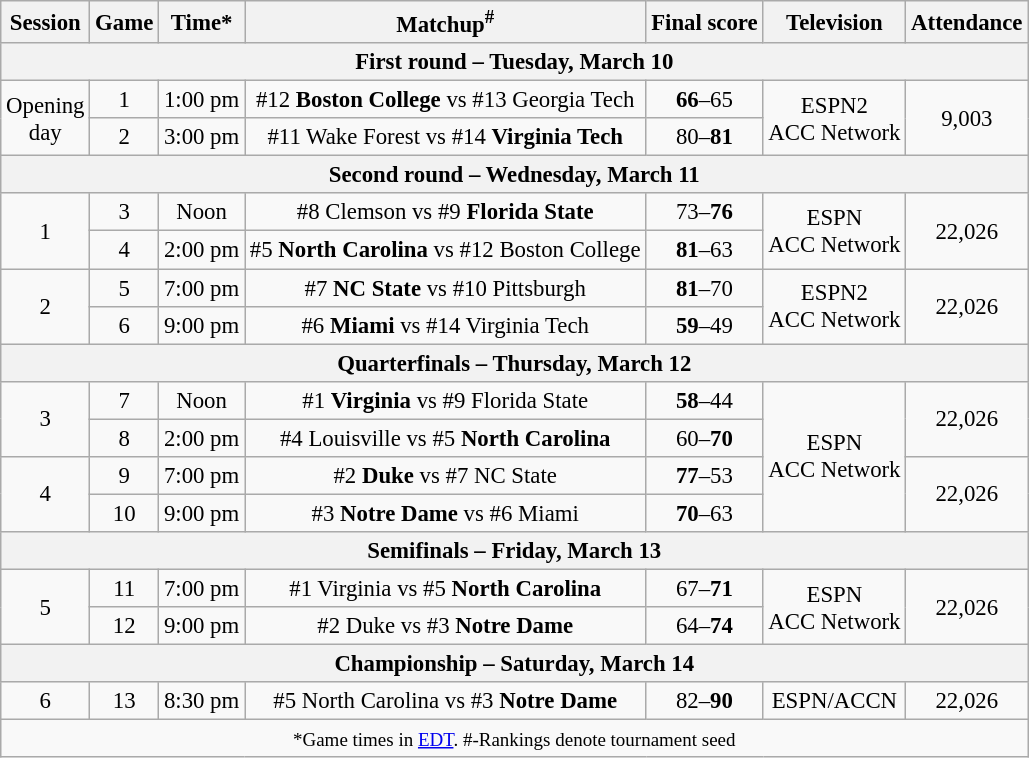<table class="wikitable" style="font-size: 95%;text-align:center">
<tr>
<th>Session</th>
<th>Game</th>
<th>Time*</th>
<th>Matchup<sup>#</sup></th>
<th>Final score</th>
<th>Television</th>
<th>Attendance</th>
</tr>
<tr>
<th colspan=7>First round – Tuesday, March 10</th>
</tr>
<tr>
<td rowspan=2>Opening<br>day</td>
<td>1</td>
<td>1:00 pm</td>
<td>#12 <strong>Boston College</strong> vs #13 Georgia Tech</td>
<td><strong>66</strong>–65</td>
<td rowspan=2>ESPN2<br>ACC Network</td>
<td rowspan=2>9,003</td>
</tr>
<tr>
<td>2</td>
<td>3:00 pm</td>
<td>#11 Wake Forest vs #14 <strong>Virginia Tech</strong></td>
<td>80–<strong>81</strong></td>
</tr>
<tr>
<th colspan=7>Second round – Wednesday, March 11</th>
</tr>
<tr>
<td rowspan=2>1</td>
<td>3</td>
<td>Noon</td>
<td>#8 Clemson vs #9 <strong>Florida State</strong></td>
<td>73–<strong>76</strong></td>
<td rowspan=2>ESPN<br>ACC Network</td>
<td rowspan=2>22,026</td>
</tr>
<tr>
<td>4</td>
<td>2:00 pm</td>
<td>#5 <strong>North Carolina</strong> vs #12 Boston College</td>
<td><strong>81</strong>–63</td>
</tr>
<tr>
<td rowspan=2>2</td>
<td>5</td>
<td>7:00 pm</td>
<td>#7 <strong>NC State</strong> vs #10 Pittsburgh</td>
<td><strong>81</strong>–70</td>
<td rowspan=2>ESPN2<br>ACC Network</td>
<td rowspan=2>22,026</td>
</tr>
<tr>
<td>6</td>
<td>9:00 pm</td>
<td>#6 <strong>Miami</strong> vs #14 Virginia Tech</td>
<td><strong>59</strong>–49</td>
</tr>
<tr>
<th colspan=7>Quarterfinals – Thursday, March 12</th>
</tr>
<tr>
<td rowspan=2>3</td>
<td>7</td>
<td>Noon</td>
<td>#1 <strong>Virginia</strong> vs #9 Florida State</td>
<td><strong>58</strong>–44</td>
<td rowspan=4>ESPN<br>ACC Network</td>
<td rowspan=2>22,026</td>
</tr>
<tr>
<td>8</td>
<td>2:00 pm</td>
<td>#4 Louisville vs #5 <strong>North Carolina</strong></td>
<td>60–<strong>70</strong></td>
</tr>
<tr>
<td rowspan=2>4</td>
<td>9</td>
<td>7:00 pm</td>
<td>#2 <strong>Duke</strong> vs #7 NC State</td>
<td><strong>77</strong>–53</td>
<td rowspan=2>22,026</td>
</tr>
<tr>
<td>10</td>
<td>9:00 pm</td>
<td>#3 <strong>Notre Dame</strong> vs #6 Miami</td>
<td><strong>70</strong>–63</td>
</tr>
<tr>
<th colspan=7>Semifinals – Friday, March 13</th>
</tr>
<tr>
<td rowspan=2>5</td>
<td>11</td>
<td>7:00 pm</td>
<td>#1 Virginia vs #5 <strong>North Carolina</strong></td>
<td>67–<strong>71</strong></td>
<td rowspan=2>ESPN<br>ACC Network</td>
<td rowspan=2>22,026</td>
</tr>
<tr>
<td>12</td>
<td>9:00 pm</td>
<td>#2 Duke vs #3 <strong>Notre Dame</strong></td>
<td>64–<strong>74</strong></td>
</tr>
<tr>
<th colspan=7>Championship – Saturday, March 14</th>
</tr>
<tr>
<td rowspan=1>6</td>
<td>13</td>
<td>8:30 pm</td>
<td>#5 North Carolina vs #3 <strong>Notre Dame</strong></td>
<td>82–<strong>90</strong></td>
<td>ESPN/ACCN</td>
<td>22,026</td>
</tr>
<tr>
<td colspan=7><small>*Game times in <a href='#'>EDT</a>. #-Rankings denote tournament seed</small></td>
</tr>
</table>
